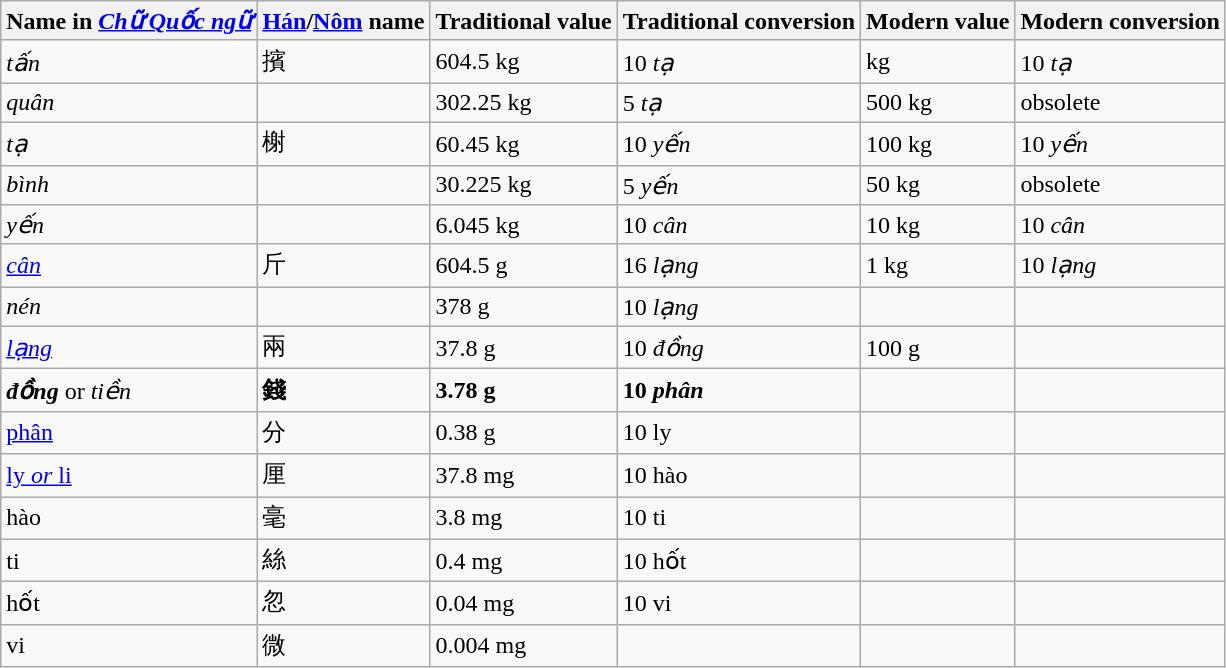<table class="wikitable">
<tr>
<th>Name in <em><a href='#'>Chữ Quốc ngữ</a></em></th>
<th><a href='#'>Hán</a>/<a href='#'>Nôm</a> name</th>
<th>Traditional value</th>
<th>Traditional conversion</th>
<th>Modern value</th>
<th>Modern conversion</th>
</tr>
<tr>
<td><em>tấn</em></td>
<td>擯</td>
<td>604.5 kg</td>
<td>10 <em>tạ</em></td>
<td> kg</td>
<td>10 <em>tạ</em></td>
</tr>
<tr>
<td><em>quân</em></td>
<td></td>
<td>302.25 kg</td>
<td>5 <em>tạ</em></td>
<td>500 kg</td>
<td>obsolete</td>
</tr>
<tr>
<td><em>tạ</em></td>
<td>榭</td>
<td>60.45 kg</td>
<td>10 <em>yến</em></td>
<td>100 kg</td>
<td>10 <em>yến</em></td>
</tr>
<tr>
<td><em>bình</em></td>
<td></td>
<td>30.225 kg</td>
<td>5 <em>yến</em></td>
<td>50 kg</td>
<td>obsolete</td>
</tr>
<tr>
<td><em>yến</em></td>
<td></td>
<td>6.045 kg</td>
<td>10 <em>cân</em></td>
<td>10 kg</td>
<td>10 <em>cân</em></td>
</tr>
<tr>
<td><em><a href='#'>cân</a></em></td>
<td>斤</td>
<td>604.5 g</td>
<td>16 <em>lạng</em></td>
<td>1 kg</td>
<td>10 <em>lạng</em></td>
</tr>
<tr>
<td><em>nén</em></td>
<td></td>
<td>378 g</td>
<td>10 <em>lạng</em></td>
<td></td>
<td></td>
</tr>
<tr>
<td><em><a href='#'>lạng</a></em></td>
<td>兩</td>
<td>37.8 g</td>
<td>10 <em>đồng</em></td>
<td>100 g</td>
<td></td>
</tr>
<tr>
<td><strong><em>đồng</em></strong> or <em>tiền</em></td>
<td><strong>錢</strong></td>
<td><strong>3.78 g</strong></td>
<td><strong>10 <em>phân<strong><em></td>
<td></td>
<td></td>
</tr>
<tr>
<td></em><a href='#'>phân</a><em></td>
<td>分</td>
<td>0.38 g</td>
<td>10 </em>ly<em></td>
<td></td>
<td></td>
</tr>
<tr>
<td><a href='#'></em>ly<em> or </em>li<em></a></td>
<td>厘</td>
<td>37.8 mg</td>
<td>10 </em>hào<em></td>
<td></td>
<td></td>
</tr>
<tr>
<td></em>hào<em></td>
<td>毫</td>
<td>3.8 mg</td>
<td>10 </em>ti<em></td>
<td></td>
<td></td>
</tr>
<tr>
<td></em>ti<em></td>
<td>絲</td>
<td>0.4 mg</td>
<td>10 </em>hốt<em></td>
<td></td>
<td></td>
</tr>
<tr>
<td></em>hốt<em></td>
<td>忽</td>
<td>0.04 mg</td>
<td>10 </em>vi<em></td>
<td></td>
<td></td>
</tr>
<tr>
<td></em>vi<em></td>
<td>微</td>
<td>0.004 mg</td>
<td></td>
<td></td>
<td></td>
</tr>
</table>
